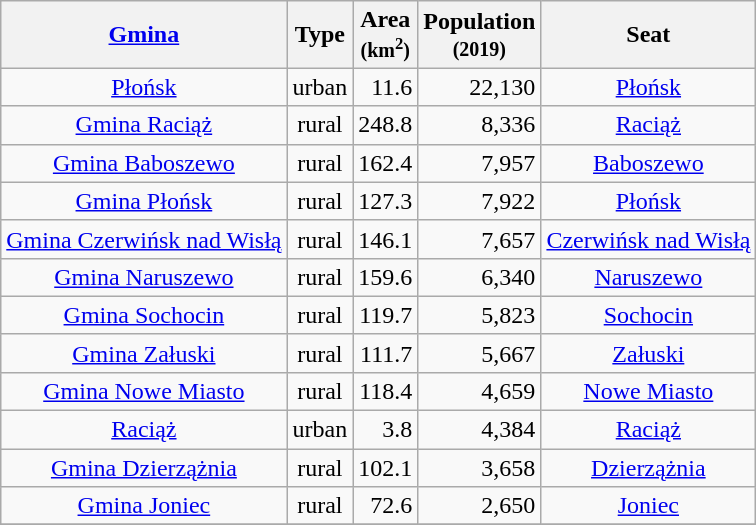<table class="wikitable" style="text-align:center;" style="font-size: 85%">
<tr>
<th><a href='#'>Gmina</a></th>
<th>Type</th>
<th>Area<br><small>(km<sup>2</sup>)</small></th>
<th>Population<br><small>(2019)</small></th>
<th>Seat</th>
</tr>
<tr>
<td><a href='#'>Płońsk</a></td>
<td>urban</td>
<td style="text-align:right;">11.6</td>
<td style="text-align:right;">22,130</td>
<td><a href='#'>Płońsk</a></td>
</tr>
<tr>
<td><a href='#'>Gmina Raciąż</a></td>
<td>rural</td>
<td style="text-align:right;">248.8</td>
<td style="text-align:right;">8,336</td>
<td><a href='#'>Raciąż</a></td>
</tr>
<tr>
<td><a href='#'>Gmina Baboszewo</a></td>
<td>rural</td>
<td style="text-align:right;">162.4</td>
<td style="text-align:right;">7,957</td>
<td><a href='#'>Baboszewo</a></td>
</tr>
<tr>
<td><a href='#'>Gmina Płońsk</a></td>
<td>rural</td>
<td style="text-align:right;">127.3</td>
<td style="text-align:right;">7,922</td>
<td><a href='#'>Płońsk</a></td>
</tr>
<tr>
<td><a href='#'>Gmina Czerwińsk nad Wisłą</a></td>
<td>rural</td>
<td style="text-align:right;">146.1</td>
<td style="text-align:right;">7,657</td>
<td><a href='#'>Czerwińsk nad Wisłą</a></td>
</tr>
<tr>
<td><a href='#'>Gmina Naruszewo</a></td>
<td>rural</td>
<td style="text-align:right;">159.6</td>
<td style="text-align:right;">6,340</td>
<td><a href='#'>Naruszewo</a></td>
</tr>
<tr>
<td><a href='#'>Gmina Sochocin</a></td>
<td>rural</td>
<td style="text-align:right;">119.7</td>
<td style="text-align:right;">5,823</td>
<td><a href='#'>Sochocin</a></td>
</tr>
<tr>
<td><a href='#'>Gmina Załuski</a></td>
<td>rural</td>
<td style="text-align:right;">111.7</td>
<td style="text-align:right;">5,667</td>
<td><a href='#'>Załuski</a></td>
</tr>
<tr>
<td><a href='#'>Gmina Nowe Miasto</a></td>
<td>rural</td>
<td style="text-align:right;">118.4</td>
<td style="text-align:right;">4,659</td>
<td><a href='#'>Nowe Miasto</a></td>
</tr>
<tr>
<td><a href='#'>Raciąż</a></td>
<td>urban</td>
<td style="text-align:right;">3.8</td>
<td style="text-align:right;">4,384</td>
<td><a href='#'>Raciąż</a></td>
</tr>
<tr>
<td><a href='#'>Gmina Dzierzążnia</a></td>
<td>rural</td>
<td style="text-align:right;">102.1</td>
<td style="text-align:right;">3,658</td>
<td><a href='#'>Dzierzążnia</a></td>
</tr>
<tr>
<td><a href='#'>Gmina Joniec</a></td>
<td>rural</td>
<td style="text-align:right;">72.6</td>
<td style="text-align:right;">2,650</td>
<td><a href='#'>Joniec</a></td>
</tr>
<tr>
</tr>
</table>
